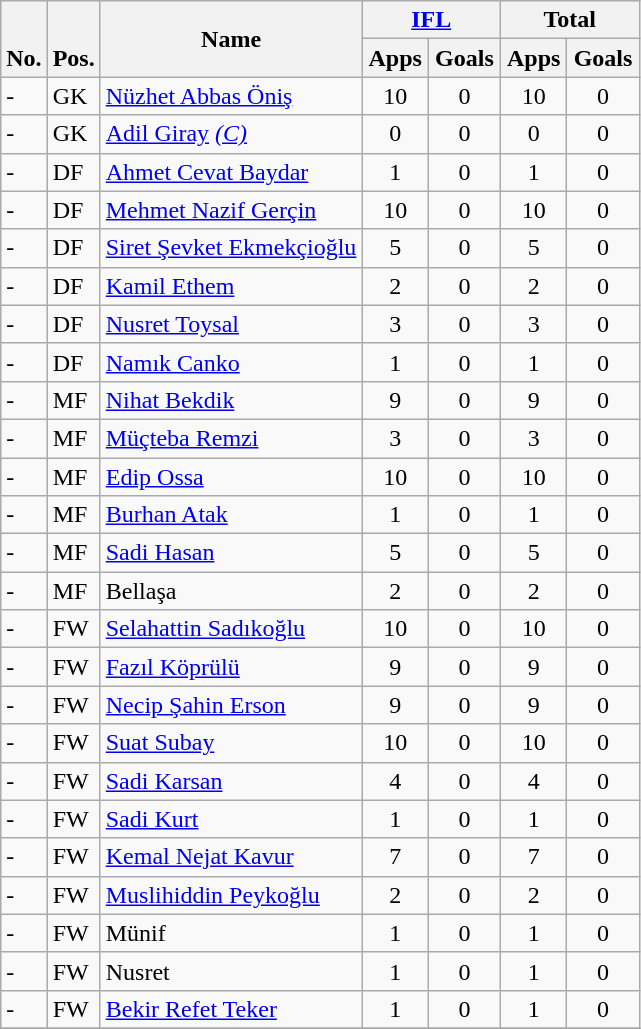<table class="wikitable" style="text-align:center">
<tr>
<th rowspan="2" valign="bottom">No.</th>
<th rowspan="2" valign="bottom">Pos.</th>
<th rowspan="2">Name</th>
<th colspan="2" width="85"><a href='#'>IFL</a></th>
<th colspan="2" width="85">Total</th>
</tr>
<tr>
<th>Apps</th>
<th>Goals</th>
<th>Apps</th>
<th>Goals</th>
</tr>
<tr>
<td align="left">-</td>
<td align="left">GK</td>
<td align="left"> <a href='#'>Nüzhet Abbas Öniş</a></td>
<td>10</td>
<td>0</td>
<td>10</td>
<td>0</td>
</tr>
<tr>
<td align="left">-</td>
<td align="left">GK</td>
<td align="left"> <a href='#'>Adil Giray</a> <em><a href='#'>(C)</a></em></td>
<td>0</td>
<td>0</td>
<td>0</td>
<td>0</td>
</tr>
<tr>
<td align="left">-</td>
<td align="left">DF</td>
<td align="left"> <a href='#'>Ahmet Cevat Baydar</a></td>
<td>1</td>
<td>0</td>
<td>1</td>
<td>0</td>
</tr>
<tr>
<td align="left">-</td>
<td align="left">DF</td>
<td align="left"> <a href='#'>Mehmet Nazif Gerçin</a></td>
<td>10</td>
<td>0</td>
<td>10</td>
<td>0</td>
</tr>
<tr>
<td align="left">-</td>
<td align="left">DF</td>
<td align="left"> <a href='#'>Siret Şevket Ekmekçioğlu</a></td>
<td>5</td>
<td>0</td>
<td>5</td>
<td>0</td>
</tr>
<tr>
<td align="left">-</td>
<td align="left">DF</td>
<td align="left"> <a href='#'>Kamil Ethem</a></td>
<td>2</td>
<td>0</td>
<td>2</td>
<td>0</td>
</tr>
<tr>
<td align="left">-</td>
<td align="left">DF</td>
<td align="left"> <a href='#'>Nusret Toysal</a></td>
<td>3</td>
<td>0</td>
<td>3</td>
<td>0</td>
</tr>
<tr>
<td align="left">-</td>
<td align="left">DF</td>
<td align="left"> <a href='#'>Namık Canko</a></td>
<td>1</td>
<td>0</td>
<td>1</td>
<td>0</td>
</tr>
<tr>
<td align="left">-</td>
<td align="left">MF</td>
<td align="left"> <a href='#'>Nihat Bekdik</a></td>
<td>9</td>
<td>0</td>
<td>9</td>
<td>0</td>
</tr>
<tr>
<td align="left">-</td>
<td align="left">MF</td>
<td align="left"> <a href='#'>Müçteba Remzi</a></td>
<td>3</td>
<td>0</td>
<td>3</td>
<td>0</td>
</tr>
<tr>
<td align="left">-</td>
<td align="left">MF</td>
<td align="left"> <a href='#'>Edip Ossa</a></td>
<td>10</td>
<td>0</td>
<td>10</td>
<td>0</td>
</tr>
<tr>
<td align="left">-</td>
<td align="left">MF</td>
<td align="left"> <a href='#'>Burhan Atak</a></td>
<td>1</td>
<td>0</td>
<td>1</td>
<td>0</td>
</tr>
<tr>
<td align="left">-</td>
<td align="left">MF</td>
<td align="left"> <a href='#'>Sadi Hasan</a></td>
<td>5</td>
<td>0</td>
<td>5</td>
<td>0</td>
</tr>
<tr>
<td align="left">-</td>
<td align="left">MF</td>
<td align="left"> Bellaşa</td>
<td>2</td>
<td>0</td>
<td>2</td>
<td>0</td>
</tr>
<tr>
<td align="left">-</td>
<td align="left">FW</td>
<td align="left"> <a href='#'>Selahattin Sadıkoğlu</a></td>
<td>10</td>
<td>0</td>
<td>10</td>
<td>0</td>
</tr>
<tr>
<td align="left">-</td>
<td align="left">FW</td>
<td align="left"> <a href='#'>Fazıl Köprülü</a></td>
<td>9</td>
<td>0</td>
<td>9</td>
<td>0</td>
</tr>
<tr>
<td align="left">-</td>
<td align="left">FW</td>
<td align="left"> <a href='#'>Necip Şahin Erson</a></td>
<td>9</td>
<td>0</td>
<td>9</td>
<td>0</td>
</tr>
<tr>
<td align="left">-</td>
<td align="left">FW</td>
<td align="left"> <a href='#'>Suat Subay</a></td>
<td>10</td>
<td>0</td>
<td>10</td>
<td>0</td>
</tr>
<tr>
<td align="left">-</td>
<td align="left">FW</td>
<td align="left"> <a href='#'>Sadi Karsan</a></td>
<td>4</td>
<td>0</td>
<td>4</td>
<td>0</td>
</tr>
<tr>
<td align="left">-</td>
<td align="left">FW</td>
<td align="left"> <a href='#'>Sadi Kurt</a></td>
<td>1</td>
<td>0</td>
<td>1</td>
<td>0</td>
</tr>
<tr>
<td align="left">-</td>
<td align="left">FW</td>
<td align="left"> <a href='#'>Kemal Nejat Kavur</a></td>
<td>7</td>
<td>0</td>
<td>7</td>
<td>0</td>
</tr>
<tr>
<td align="left">-</td>
<td align="left">FW</td>
<td align="left"> <a href='#'>Muslihiddin Peykoğlu</a></td>
<td>2</td>
<td>0</td>
<td>2</td>
<td>0</td>
</tr>
<tr>
<td align="left">-</td>
<td align="left">FW</td>
<td align="left"> Münif</td>
<td>1</td>
<td>0</td>
<td>1</td>
<td>0</td>
</tr>
<tr>
<td align="left">-</td>
<td align="left">FW</td>
<td align="left"> Nusret</td>
<td>1</td>
<td>0</td>
<td>1</td>
<td>0</td>
</tr>
<tr>
<td align="left">-</td>
<td align="left">FW</td>
<td align="left"> <a href='#'>Bekir Refet Teker</a></td>
<td>1</td>
<td>0</td>
<td>1</td>
<td>0</td>
</tr>
<tr>
</tr>
</table>
